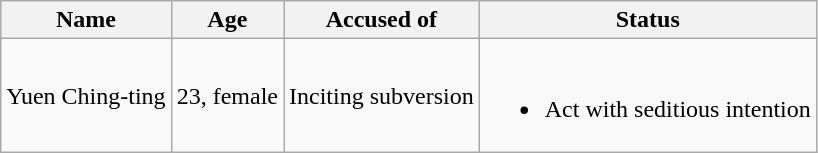<table class="wikitable">
<tr>
<th>Name</th>
<th>Age</th>
<th>Accused of</th>
<th>Status</th>
</tr>
<tr>
<td>Yuen Ching-ting</td>
<td>23, female</td>
<td>Inciting subversion</td>
<td><br><ul><li>Act with seditious intention</li></ul></td>
</tr>
</table>
